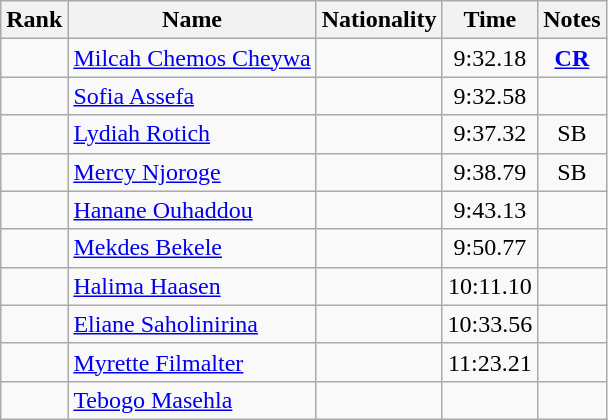<table class="wikitable sortable" style="text-align:center">
<tr>
<th>Rank</th>
<th>Name</th>
<th>Nationality</th>
<th>Time</th>
<th>Notes</th>
</tr>
<tr>
<td></td>
<td align=left><a href='#'>Milcah Chemos Cheywa</a></td>
<td align=left></td>
<td>9:32.18</td>
<td><strong><a href='#'>CR</a></strong></td>
</tr>
<tr>
<td></td>
<td align=left><a href='#'>Sofia Assefa</a></td>
<td align=left></td>
<td>9:32.58</td>
<td></td>
</tr>
<tr>
<td></td>
<td align=left><a href='#'>Lydiah Rotich</a></td>
<td align=left></td>
<td>9:37.32</td>
<td>SB</td>
</tr>
<tr>
<td></td>
<td align=left><a href='#'>Mercy Njoroge</a></td>
<td align=left></td>
<td>9:38.79</td>
<td>SB</td>
</tr>
<tr>
<td></td>
<td align=left><a href='#'>Hanane Ouhaddou</a></td>
<td align=left></td>
<td>9:43.13</td>
<td></td>
</tr>
<tr>
<td></td>
<td align=left><a href='#'>Mekdes Bekele</a></td>
<td align=left></td>
<td>9:50.77</td>
<td></td>
</tr>
<tr>
<td></td>
<td align=left><a href='#'>Halima Haasen</a></td>
<td align=left></td>
<td>10:11.10</td>
<td></td>
</tr>
<tr>
<td></td>
<td align=left><a href='#'>Eliane Saholinirina</a></td>
<td align=left></td>
<td>10:33.56</td>
<td></td>
</tr>
<tr>
<td></td>
<td align=left><a href='#'>Myrette Filmalter</a></td>
<td align=left></td>
<td>11:23.21</td>
<td></td>
</tr>
<tr>
<td></td>
<td align=left><a href='#'>Tebogo Masehla</a></td>
<td align=left></td>
<td></td>
<td></td>
</tr>
</table>
